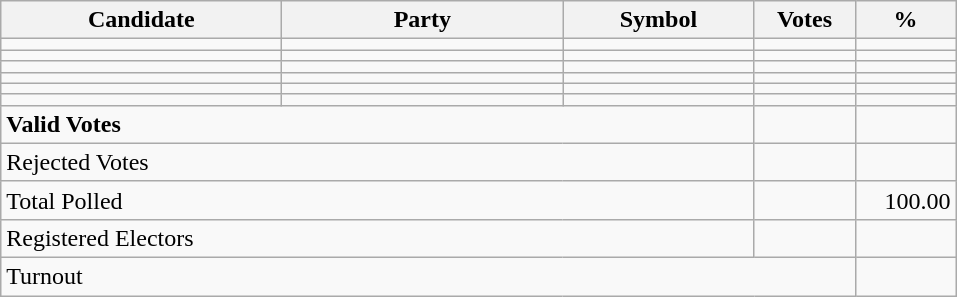<table class="wikitable" border="1" style="text-align:right;">
<tr>
<th align=left width="180">Candidate</th>
<th align=left width="180">Party</th>
<th align=left width="120">Symbol</th>
<th align=left width="60">Votes</th>
<th align=left width="60">%</th>
</tr>
<tr>
<td align=left></td>
<td align=left></td>
<td align=left></td>
<td></td>
<td></td>
</tr>
<tr>
<td align=left></td>
<td align=left></td>
<td align=left></td>
<td></td>
<td></td>
</tr>
<tr>
<td align=left></td>
<td align=left></td>
<td align=left></td>
<td></td>
<td></td>
</tr>
<tr>
<td align=left></td>
<td align=left></td>
<td align=left></td>
<td></td>
<td></td>
</tr>
<tr>
<td align=left></td>
<td align=left></td>
<td align=left></td>
<td></td>
<td></td>
</tr>
<tr>
<td align=left></td>
<td align=left></td>
<td align=left></td>
<td></td>
<td></td>
</tr>
<tr>
<td align=left colspan=3><strong>Valid Votes</strong></td>
<td><strong> </strong></td>
<td><strong> </strong></td>
</tr>
<tr>
<td align=left colspan=3>Rejected Votes</td>
<td></td>
<td></td>
</tr>
<tr>
<td align=left colspan=3>Total Polled</td>
<td></td>
<td>100.00</td>
</tr>
<tr>
<td align=left colspan=3>Registered Electors</td>
<td></td>
<td></td>
</tr>
<tr>
<td align=left colspan=4>Turnout</td>
<td></td>
</tr>
</table>
